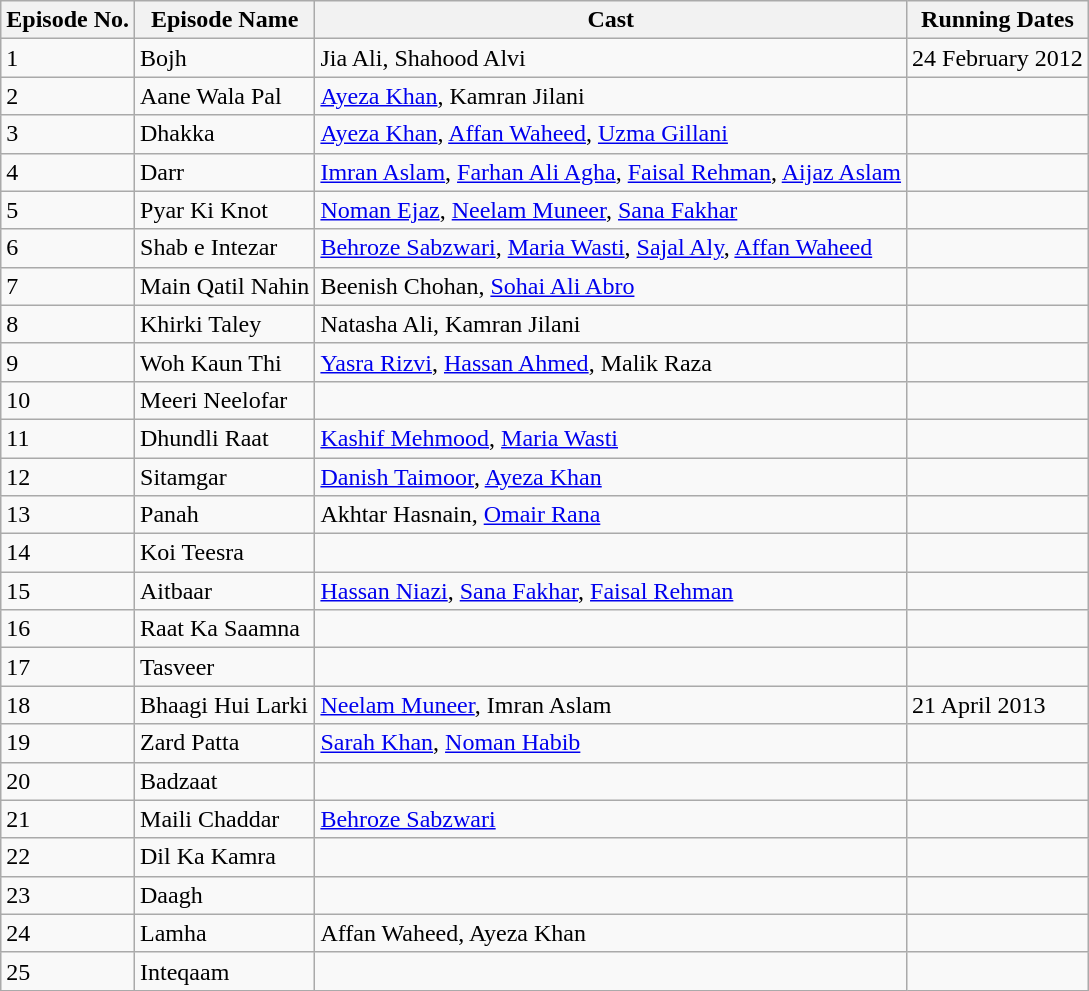<table class="wikitable">
<tr>
<th>Episode No.</th>
<th>Episode Name</th>
<th>Cast</th>
<th>Running Dates</th>
</tr>
<tr>
<td>1</td>
<td>Bojh</td>
<td>Jia Ali, Shahood Alvi</td>
<td>24 February 2012</td>
</tr>
<tr>
<td>2</td>
<td>Aane Wala Pal</td>
<td><a href='#'>Ayeza Khan</a>, Kamran Jilani</td>
<td></td>
</tr>
<tr>
<td>3</td>
<td>Dhakka</td>
<td><a href='#'>Ayeza Khan</a>, <a href='#'>Affan Waheed</a>, <a href='#'>Uzma Gillani</a></td>
<td></td>
</tr>
<tr>
<td>4</td>
<td>Darr</td>
<td><a href='#'>Imran Aslam</a>, <a href='#'>Farhan Ali Agha</a>, <a href='#'>Faisal Rehman</a>, <a href='#'>Aijaz Aslam</a></td>
<td></td>
</tr>
<tr>
<td>5</td>
<td>Pyar Ki Knot</td>
<td><a href='#'>Noman Ejaz</a>, <a href='#'>Neelam Muneer</a>, <a href='#'>Sana Fakhar</a></td>
<td></td>
</tr>
<tr>
<td>6</td>
<td>Shab e Intezar</td>
<td><a href='#'>Behroze Sabzwari</a>, <a href='#'>Maria Wasti</a>, <a href='#'>Sajal Aly</a>, <a href='#'>Affan Waheed</a></td>
<td></td>
</tr>
<tr>
<td>7</td>
<td>Main Qatil Nahin</td>
<td>Beenish Chohan, <a href='#'>Sohai Ali Abro</a></td>
<td></td>
</tr>
<tr>
<td>8</td>
<td>Khirki Taley</td>
<td>Natasha Ali, Kamran Jilani</td>
<td></td>
</tr>
<tr>
<td>9</td>
<td>Woh Kaun Thi</td>
<td><a href='#'>Yasra Rizvi</a>, <a href='#'>Hassan Ahmed</a>, Malik Raza</td>
<td></td>
</tr>
<tr>
<td>10</td>
<td>Meeri Neelofar</td>
<td></td>
<td></td>
</tr>
<tr>
<td>11</td>
<td>Dhundli Raat</td>
<td><a href='#'>Kashif Mehmood</a>, <a href='#'>Maria Wasti</a></td>
<td></td>
</tr>
<tr>
<td>12</td>
<td>Sitamgar</td>
<td><a href='#'>Danish Taimoor</a>, <a href='#'>Ayeza Khan</a></td>
<td></td>
</tr>
<tr>
<td>13</td>
<td>Panah</td>
<td>Akhtar Hasnain, <a href='#'>Omair Rana</a></td>
<td></td>
</tr>
<tr>
<td>14</td>
<td>Koi Teesra</td>
<td></td>
<td></td>
</tr>
<tr>
<td>15</td>
<td>Aitbaar</td>
<td><a href='#'>Hassan Niazi</a>, <a href='#'>Sana Fakhar</a>, <a href='#'>Faisal Rehman</a></td>
<td></td>
</tr>
<tr>
<td>16</td>
<td>Raat Ka Saamna</td>
<td></td>
<td></td>
</tr>
<tr>
<td>17</td>
<td>Tasveer</td>
<td></td>
<td></td>
</tr>
<tr>
<td>18</td>
<td>Bhaagi Hui Larki</td>
<td><a href='#'>Neelam Muneer</a>, Imran Aslam</td>
<td>21 April 2013</td>
</tr>
<tr>
<td>19</td>
<td>Zard Patta</td>
<td><a href='#'>Sarah Khan</a>, <a href='#'>Noman Habib</a></td>
<td></td>
</tr>
<tr>
<td>20</td>
<td>Badzaat</td>
<td></td>
<td></td>
</tr>
<tr>
<td>21</td>
<td>Maili Chaddar</td>
<td><a href='#'>Behroze Sabzwari</a></td>
<td></td>
</tr>
<tr>
<td>22</td>
<td>Dil Ka Kamra</td>
<td></td>
<td></td>
</tr>
<tr>
<td>23</td>
<td>Daagh</td>
<td></td>
<td></td>
</tr>
<tr>
<td>24</td>
<td>Lamha</td>
<td>Affan Waheed, Ayeza Khan</td>
<td></td>
</tr>
<tr>
<td>25</td>
<td>Inteqaam</td>
<td></td>
<td></td>
</tr>
</table>
